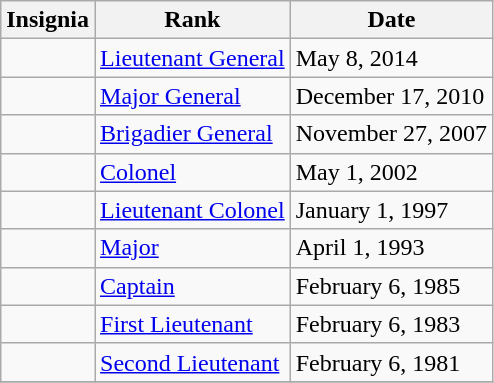<table class="wikitable">
<tr>
<th>Insignia</th>
<th>Rank</th>
<th>Date</th>
</tr>
<tr>
<td></td>
<td><a href='#'>Lieutenant General</a></td>
<td>May 8, 2014</td>
</tr>
<tr>
<td></td>
<td><a href='#'>Major General</a></td>
<td>December 17, 2010</td>
</tr>
<tr>
<td></td>
<td><a href='#'>Brigadier General</a></td>
<td>November 27, 2007</td>
</tr>
<tr>
<td></td>
<td><a href='#'>Colonel</a></td>
<td>May 1, 2002</td>
</tr>
<tr>
<td></td>
<td><a href='#'>Lieutenant Colonel</a></td>
<td>January 1, 1997</td>
</tr>
<tr>
<td></td>
<td><a href='#'>Major</a></td>
<td>April 1, 1993</td>
</tr>
<tr>
<td></td>
<td><a href='#'>Captain</a></td>
<td>February 6, 1985</td>
</tr>
<tr>
<td></td>
<td><a href='#'>First Lieutenant</a></td>
<td>February 6, 1983</td>
</tr>
<tr>
<td></td>
<td><a href='#'>Second Lieutenant</a></td>
<td>February 6, 1981</td>
</tr>
<tr>
</tr>
</table>
